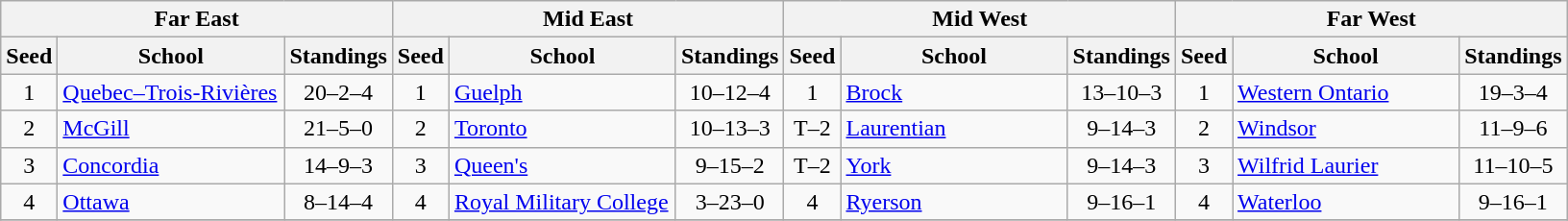<table class="wikitable">
<tr>
<th colspan=3>Far East</th>
<th colspan=3>Mid East</th>
<th colspan=3>Mid West</th>
<th colspan=3>Far West</th>
</tr>
<tr>
<th>Seed</th>
<th style="width:150px">School</th>
<th>Standings</th>
<th>Seed</th>
<th style="width:150px">School</th>
<th>Standings</th>
<th>Seed</th>
<th style="width:150px">School</th>
<th>Standings</th>
<th>Seed</th>
<th style="width:150px">School</th>
<th>Standings</th>
</tr>
<tr>
<td align=center>1</td>
<td><a href='#'>Quebec–Trois-Rivières</a></td>
<td align=center>20–2–4</td>
<td align=center>1</td>
<td><a href='#'>Guelph</a></td>
<td align=center>10–12–4</td>
<td align=center>1</td>
<td><a href='#'>Brock</a></td>
<td align=center>13–10–3</td>
<td align=center>1</td>
<td><a href='#'>Western Ontario</a></td>
<td align=center>19–3–4</td>
</tr>
<tr>
<td align=center>2</td>
<td><a href='#'>McGill</a></td>
<td align=center>21–5–0</td>
<td align=center>2</td>
<td><a href='#'>Toronto</a></td>
<td align=center>10–13–3</td>
<td align=center>T–2</td>
<td><a href='#'>Laurentian</a></td>
<td align=center>9–14–3</td>
<td align=center>2</td>
<td><a href='#'>Windsor</a></td>
<td align=center>11–9–6</td>
</tr>
<tr>
<td align=center>3</td>
<td><a href='#'>Concordia</a></td>
<td align=center>14–9–3</td>
<td align=center>3</td>
<td><a href='#'>Queen's</a></td>
<td align=center>9–15–2</td>
<td align=center>T–2</td>
<td><a href='#'>York</a></td>
<td align=center>9–14–3</td>
<td align=center>3</td>
<td><a href='#'>Wilfrid Laurier</a></td>
<td align=center>11–10–5</td>
</tr>
<tr>
<td align=center>4</td>
<td><a href='#'>Ottawa</a></td>
<td align=center>8–14–4</td>
<td align=center>4</td>
<td><a href='#'>Royal Military College</a></td>
<td align=center>3–23–0</td>
<td align=center>4</td>
<td><a href='#'>Ryerson</a></td>
<td align=center>9–16–1</td>
<td align=center>4</td>
<td><a href='#'>Waterloo</a></td>
<td align=center>9–16–1</td>
</tr>
<tr>
</tr>
</table>
